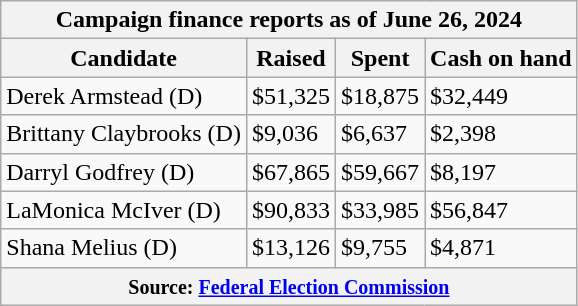<table class="wikitable sortable">
<tr>
<th colspan=4>Campaign finance reports as of June 26, 2024</th>
</tr>
<tr style="text-align:center;">
<th>Candidate</th>
<th>Raised</th>
<th>Spent</th>
<th>Cash on hand</th>
</tr>
<tr>
<td>Derek Armstead (D)</td>
<td>$51,325</td>
<td>$18,875</td>
<td>$32,449</td>
</tr>
<tr>
<td>Brittany Claybrooks (D)</td>
<td>$9,036</td>
<td>$6,637</td>
<td>$2,398</td>
</tr>
<tr>
<td>Darryl Godfrey (D)</td>
<td>$67,865</td>
<td>$59,667</td>
<td>$8,197</td>
</tr>
<tr>
<td>LaMonica McIver (D)</td>
<td>$90,833</td>
<td>$33,985</td>
<td>$56,847</td>
</tr>
<tr>
<td>Shana Melius (D)</td>
<td>$13,126</td>
<td>$9,755</td>
<td>$4,871</td>
</tr>
<tr>
<th colspan="4"><small>Source: <a href='#'>Federal Election Commission</a></small></th>
</tr>
</table>
